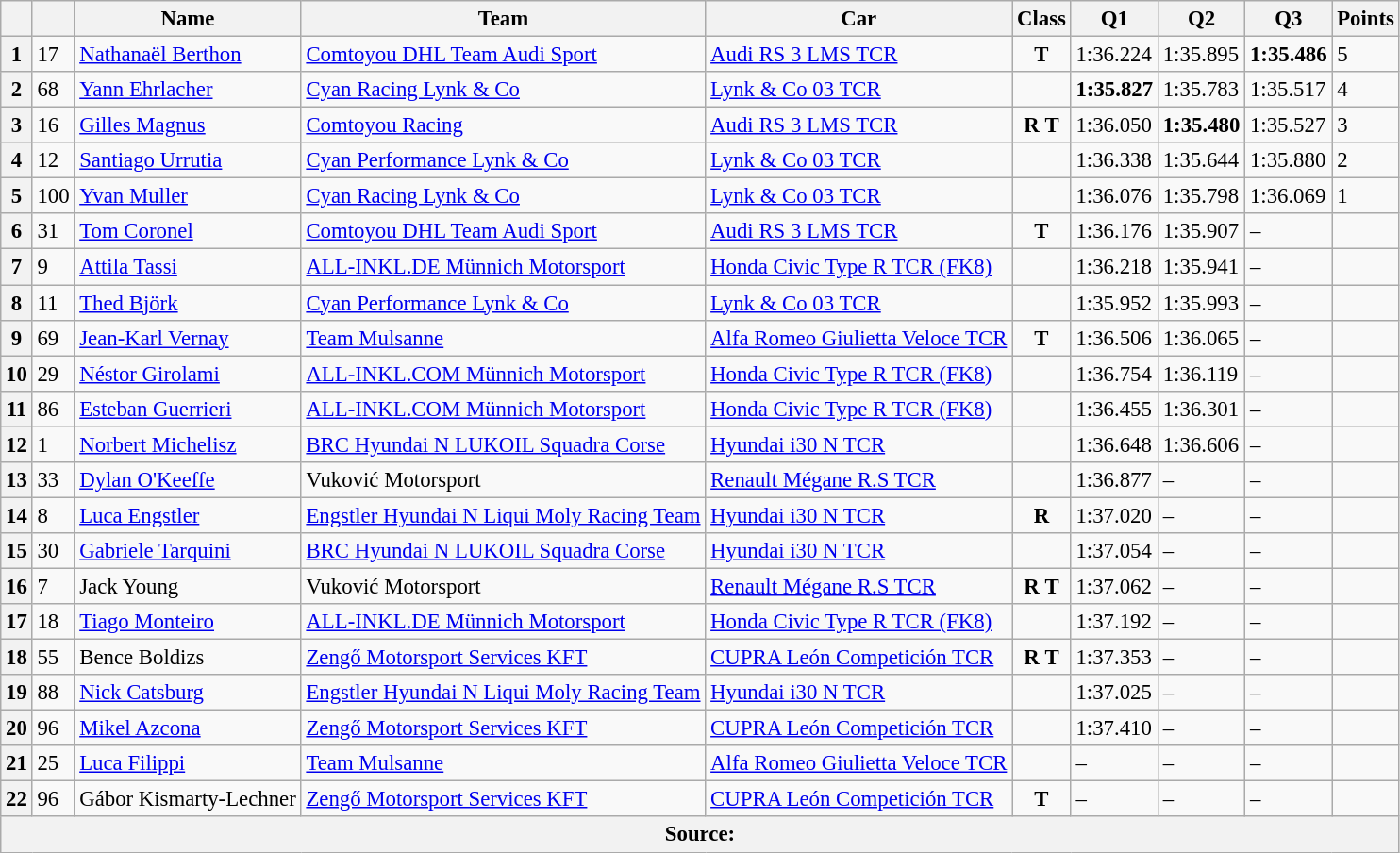<table class="wikitable sortable" style="font-size: 95%;">
<tr>
<th></th>
<th></th>
<th>Name</th>
<th>Team</th>
<th>Car</th>
<th>Class</th>
<th>Q1</th>
<th>Q2</th>
<th>Q3</th>
<th>Points</th>
</tr>
<tr>
<th>1</th>
<td>17</td>
<td> <a href='#'>Nathanaël Berthon</a></td>
<td><a href='#'>Comtoyou DHL Team Audi Sport</a></td>
<td><a href='#'>Audi RS 3 LMS TCR</a></td>
<td align="center"><strong><span>T</span></strong></td>
<td>1:36.224</td>
<td>1:35.895</td>
<td><strong>1:35.486</strong></td>
<td>5</td>
</tr>
<tr>
<th>2</th>
<td>68</td>
<td> <a href='#'>Yann Ehrlacher</a></td>
<td><a href='#'>Cyan Racing Lynk & Co</a></td>
<td><a href='#'>Lynk & Co 03 TCR</a></td>
<td></td>
<td><strong>1:35.827</strong></td>
<td>1:35.783</td>
<td>1:35.517</td>
<td>4</td>
</tr>
<tr>
<th>3</th>
<td>16</td>
<td> <a href='#'>Gilles Magnus</a></td>
<td><a href='#'>Comtoyou Racing</a></td>
<td><a href='#'>Audi RS 3 LMS TCR</a></td>
<td align="center"><strong><span>R</span></strong> <strong><span>T</span></strong></td>
<td>1:36.050</td>
<td><strong>1:35.480</strong></td>
<td>1:35.527</td>
<td>3</td>
</tr>
<tr>
<th>4</th>
<td>12</td>
<td> <a href='#'>Santiago Urrutia</a></td>
<td><a href='#'>Cyan Performance Lynk & Co</a></td>
<td><a href='#'>Lynk & Co 03 TCR</a></td>
<td></td>
<td>1:36.338</td>
<td>1:35.644</td>
<td>1:35.880</td>
<td>2</td>
</tr>
<tr>
<th>5</th>
<td>100</td>
<td> <a href='#'>Yvan Muller</a></td>
<td><a href='#'>Cyan Racing Lynk & Co</a></td>
<td><a href='#'>Lynk & Co 03 TCR</a></td>
<td></td>
<td>1:36.076</td>
<td>1:35.798</td>
<td>1:36.069</td>
<td>1</td>
</tr>
<tr>
<th>6</th>
<td>31</td>
<td> <a href='#'>Tom Coronel</a></td>
<td><a href='#'>Comtoyou DHL Team Audi Sport</a></td>
<td><a href='#'>Audi RS 3 LMS TCR</a></td>
<td align="center"><strong><span>T</span></strong></td>
<td>1:36.176</td>
<td>1:35.907</td>
<td>–</td>
<td></td>
</tr>
<tr>
<th>7</th>
<td>9</td>
<td> <a href='#'>Attila Tassi</a></td>
<td><a href='#'>ALL-INKL.DE Münnich Motorsport</a></td>
<td><a href='#'>Honda Civic Type R TCR (FK8)</a></td>
<td></td>
<td>1:36.218</td>
<td>1:35.941</td>
<td>–</td>
<td></td>
</tr>
<tr>
<th>8</th>
<td>11</td>
<td> <a href='#'>Thed Björk</a></td>
<td><a href='#'>Cyan Performance Lynk & Co</a></td>
<td><a href='#'>Lynk & Co 03 TCR</a></td>
<td></td>
<td>1:35.952</td>
<td>1:35.993</td>
<td>–</td>
<td></td>
</tr>
<tr>
<th>9</th>
<td>69</td>
<td> <a href='#'>Jean-Karl Vernay</a></td>
<td><a href='#'>Team Mulsanne</a></td>
<td><a href='#'>Alfa Romeo Giulietta Veloce TCR</a></td>
<td align="center"><strong><span>T</span></strong></td>
<td>1:36.506</td>
<td>1:36.065</td>
<td>–</td>
<td></td>
</tr>
<tr>
<th>10</th>
<td>29</td>
<td> <a href='#'>Néstor Girolami</a></td>
<td><a href='#'>ALL-INKL.COM Münnich Motorsport</a></td>
<td><a href='#'>Honda Civic Type R TCR (FK8)</a></td>
<td></td>
<td>1:36.754</td>
<td>1:36.119</td>
<td>–</td>
<td></td>
</tr>
<tr>
<th>11</th>
<td>86</td>
<td> <a href='#'>Esteban Guerrieri</a></td>
<td><a href='#'>ALL-INKL.COM Münnich Motorsport</a></td>
<td><a href='#'>Honda Civic Type R TCR (FK8)</a></td>
<td></td>
<td>1:36.455</td>
<td>1:36.301</td>
<td>–</td>
<td></td>
</tr>
<tr>
<th>12</th>
<td>1</td>
<td> <a href='#'>Norbert Michelisz</a></td>
<td><a href='#'>BRC Hyundai N LUKOIL Squadra Corse</a></td>
<td><a href='#'>Hyundai i30 N TCR</a></td>
<td></td>
<td>1:36.648</td>
<td>1:36.606</td>
<td>–</td>
<td></td>
</tr>
<tr>
<th>13</th>
<td>33</td>
<td> <a href='#'>Dylan O'Keeffe</a></td>
<td>Vuković Motorsport</td>
<td><a href='#'>Renault Mégane R.S TCR</a></td>
<td></td>
<td>1:36.877</td>
<td>–</td>
<td>–</td>
<td></td>
</tr>
<tr>
<th>14</th>
<td>8</td>
<td> <a href='#'>Luca Engstler</a></td>
<td><a href='#'>Engstler Hyundai N Liqui Moly Racing Team</a></td>
<td><a href='#'>Hyundai i30 N TCR</a></td>
<td align="center"><strong><span>R</span></strong></td>
<td>1:37.020</td>
<td>–</td>
<td>–</td>
<td></td>
</tr>
<tr>
<th>15</th>
<td>30</td>
<td> <a href='#'>Gabriele Tarquini</a></td>
<td><a href='#'>BRC Hyundai N LUKOIL Squadra Corse</a></td>
<td><a href='#'>Hyundai i30 N TCR</a></td>
<td></td>
<td>1:37.054</td>
<td>–</td>
<td>–</td>
<td></td>
</tr>
<tr>
<th>16</th>
<td>7</td>
<td> Jack Young</td>
<td>Vuković Motorsport</td>
<td><a href='#'>Renault Mégane R.S TCR</a></td>
<td align="center"><strong><span>R</span></strong> <strong><span>T</span></strong></td>
<td>1:37.062</td>
<td>–</td>
<td>–</td>
<td></td>
</tr>
<tr>
<th>17</th>
<td>18</td>
<td> <a href='#'>Tiago Monteiro</a></td>
<td><a href='#'>ALL-INKL.DE Münnich Motorsport</a></td>
<td><a href='#'>Honda Civic Type R TCR (FK8)</a></td>
<td></td>
<td>1:37.192</td>
<td>–</td>
<td>–</td>
<td></td>
</tr>
<tr>
<th>18</th>
<td>55</td>
<td> Bence Boldizs</td>
<td><a href='#'>Zengő Motorsport Services KFT</a></td>
<td><a href='#'>CUPRA León Competición TCR</a></td>
<td align="center"><strong><span>R</span></strong> <strong><span>T</span></strong></td>
<td>1:37.353</td>
<td>–</td>
<td>–</td>
<td></td>
</tr>
<tr>
<th>19</th>
<td>88</td>
<td> <a href='#'>Nick Catsburg</a></td>
<td><a href='#'>Engstler Hyundai N Liqui Moly Racing Team</a></td>
<td><a href='#'>Hyundai i30 N TCR</a></td>
<td></td>
<td>1:37.025</td>
<td>–</td>
<td>–</td>
<td></td>
</tr>
<tr>
<th>20</th>
<td>96</td>
<td> <a href='#'>Mikel Azcona</a></td>
<td><a href='#'>Zengő Motorsport Services KFT</a></td>
<td><a href='#'>CUPRA León Competición TCR</a></td>
<td></td>
<td>1:37.410</td>
<td>–</td>
<td>–</td>
<td></td>
</tr>
<tr>
<th>21</th>
<td>25</td>
<td> <a href='#'>Luca Filippi</a></td>
<td><a href='#'>Team Mulsanne</a></td>
<td><a href='#'>Alfa Romeo Giulietta Veloce TCR</a></td>
<td></td>
<td>–</td>
<td>–</td>
<td>–</td>
<td></td>
</tr>
<tr>
<th>22</th>
<td>96</td>
<td> Gábor Kismarty-Lechner</td>
<td><a href='#'>Zengő Motorsport Services KFT</a></td>
<td><a href='#'>CUPRA León Competición TCR</a></td>
<td align="center"><strong><span>T</span></strong></td>
<td>–</td>
<td>–</td>
<td>–</td>
<td></td>
</tr>
<tr>
<th colspan=10>Source:</th>
</tr>
</table>
